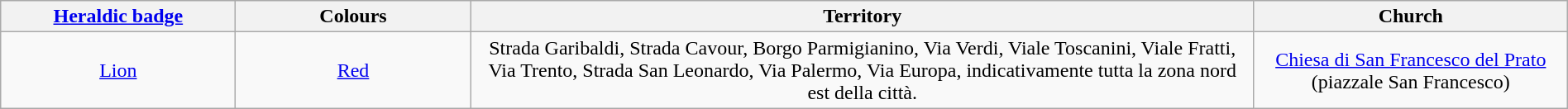<table class="wikitable" width=100% style="text-align: center;">
<tr>
<th width=15%><a href='#'>Heraldic badge</a></th>
<th width=15%>Colours</th>
<th width=50%>Territory</th>
<th width=20%>Church</th>
</tr>
<tr>
<td><a href='#'>Lion</a></td>
<td><a href='#'>Red</a></td>
<td>Strada Garibaldi, Strada Cavour, Borgo Parmigianino, Via Verdi, Viale Toscanini, Viale Fratti, Via Trento, Strada San Leonardo, Via Palermo, Via Europa, indicativamente tutta la zona nord est della città.</td>
<td><a href='#'>Chiesa di San Francesco del Prato</a> (piazzale San Francesco)</td>
</tr>
</table>
